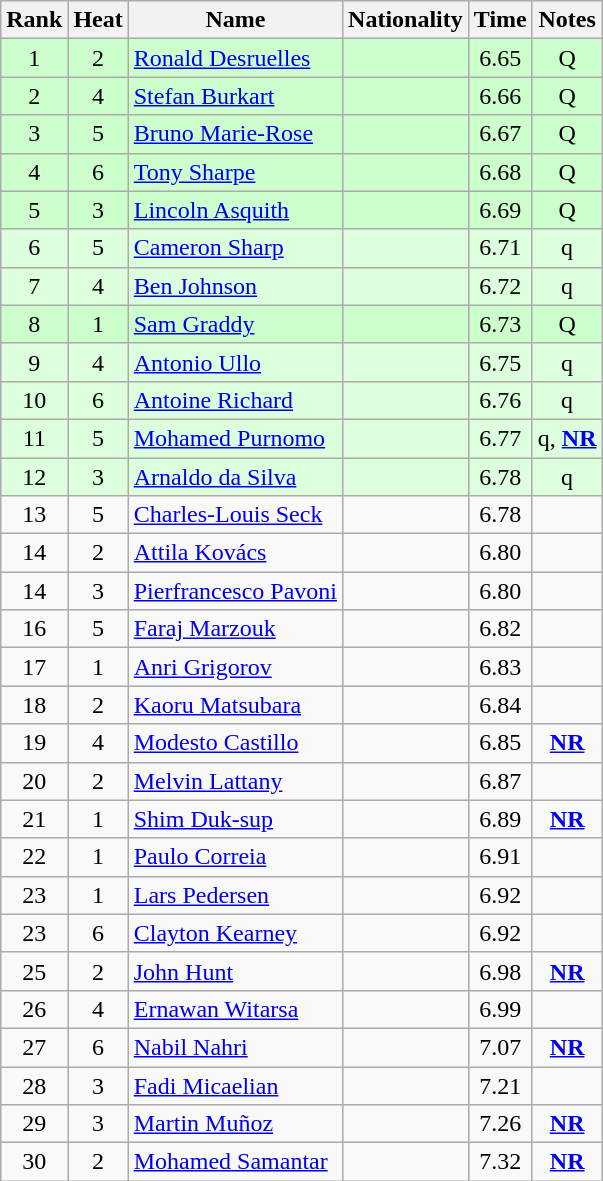<table class="wikitable sortable" style="text-align:center">
<tr>
<th>Rank</th>
<th>Heat</th>
<th>Name</th>
<th>Nationality</th>
<th>Time</th>
<th>Notes</th>
</tr>
<tr bgcolor=ccffcc>
<td>1</td>
<td>2</td>
<td align="left"><a href='#'>Ronald Desruelles</a></td>
<td align=left></td>
<td>6.65</td>
<td>Q</td>
</tr>
<tr bgcolor=ccffcc>
<td>2</td>
<td>4</td>
<td align="left"><a href='#'>Stefan Burkart</a></td>
<td align=left></td>
<td>6.66</td>
<td>Q</td>
</tr>
<tr bgcolor=ccffcc>
<td>3</td>
<td>5</td>
<td align="left"><a href='#'>Bruno Marie-Rose</a></td>
<td align=left></td>
<td>6.67</td>
<td>Q</td>
</tr>
<tr bgcolor=ccffcc>
<td>4</td>
<td>6</td>
<td align="left"><a href='#'>Tony Sharpe</a></td>
<td align=left></td>
<td>6.68</td>
<td>Q</td>
</tr>
<tr bgcolor=ccffcc>
<td>5</td>
<td>3</td>
<td align="left"><a href='#'>Lincoln Asquith</a></td>
<td align=left></td>
<td>6.69</td>
<td>Q</td>
</tr>
<tr bgcolor=ddffdd>
<td>6</td>
<td>5</td>
<td align="left"><a href='#'>Cameron Sharp</a></td>
<td align=left></td>
<td>6.71</td>
<td>q</td>
</tr>
<tr bgcolor=ddffdd>
<td>7</td>
<td>4</td>
<td align="left"><a href='#'>Ben Johnson</a></td>
<td align=left></td>
<td>6.72</td>
<td>q</td>
</tr>
<tr bgcolor=ccffcc>
<td>8</td>
<td>1</td>
<td align="left"><a href='#'>Sam Graddy</a></td>
<td align=left></td>
<td>6.73</td>
<td>Q</td>
</tr>
<tr bgcolor=ddffdd>
<td>9</td>
<td>4</td>
<td align="left"><a href='#'>Antonio Ullo</a></td>
<td align=left></td>
<td>6.75</td>
<td>q</td>
</tr>
<tr bgcolor=ddffdd>
<td>10</td>
<td>6</td>
<td align="left"><a href='#'>Antoine Richard</a></td>
<td align=left></td>
<td>6.76</td>
<td>q</td>
</tr>
<tr bgcolor=ddffdd>
<td>11</td>
<td>5</td>
<td align="left"><a href='#'>Mohamed Purnomo</a></td>
<td align=left></td>
<td>6.77</td>
<td>q, <strong><a href='#'>NR</a></strong></td>
</tr>
<tr bgcolor=ddffdd>
<td>12</td>
<td>3</td>
<td align="left"><a href='#'>Arnaldo da Silva</a></td>
<td align=left></td>
<td>6.78</td>
<td>q</td>
</tr>
<tr>
<td>13</td>
<td>5</td>
<td align="left"><a href='#'>Charles-Louis Seck</a></td>
<td align=left></td>
<td>6.78</td>
<td></td>
</tr>
<tr>
<td>14</td>
<td>2</td>
<td align="left"><a href='#'>Attila Kovács</a></td>
<td align=left></td>
<td>6.80</td>
<td></td>
</tr>
<tr>
<td>14</td>
<td>3</td>
<td align="left"><a href='#'>Pierfrancesco Pavoni</a></td>
<td align=left></td>
<td>6.80</td>
<td></td>
</tr>
<tr>
<td>16</td>
<td>5</td>
<td align="left"><a href='#'>Faraj Marzouk</a></td>
<td align=left></td>
<td>6.82</td>
<td></td>
</tr>
<tr>
<td>17</td>
<td>1</td>
<td align="left"><a href='#'>Anri Grigorov</a></td>
<td align=left></td>
<td>6.83</td>
<td></td>
</tr>
<tr>
<td>18</td>
<td>2</td>
<td align="left"><a href='#'>Kaoru Matsubara</a></td>
<td align=left></td>
<td>6.84</td>
<td></td>
</tr>
<tr>
<td>19</td>
<td>4</td>
<td align="left"><a href='#'>Modesto Castillo</a></td>
<td align=left></td>
<td>6.85</td>
<td><strong><a href='#'>NR</a></strong></td>
</tr>
<tr>
<td>20</td>
<td>2</td>
<td align="left"><a href='#'>Melvin Lattany</a></td>
<td align=left></td>
<td>6.87</td>
<td></td>
</tr>
<tr>
<td>21</td>
<td>1</td>
<td align="left"><a href='#'>Shim Duk-sup</a></td>
<td align=left></td>
<td>6.89</td>
<td><strong><a href='#'>NR</a></strong></td>
</tr>
<tr>
<td>22</td>
<td>1</td>
<td align="left"><a href='#'>Paulo Correia</a></td>
<td align=left></td>
<td>6.91</td>
<td></td>
</tr>
<tr>
<td>23</td>
<td>1</td>
<td align="left"><a href='#'>Lars Pedersen</a></td>
<td align=left></td>
<td>6.92</td>
<td></td>
</tr>
<tr>
<td>23</td>
<td>6</td>
<td align="left"><a href='#'>Clayton Kearney</a></td>
<td align=left></td>
<td>6.92</td>
<td></td>
</tr>
<tr>
<td>25</td>
<td>2</td>
<td align="left"><a href='#'>John Hunt</a></td>
<td align=left></td>
<td>6.98</td>
<td><strong><a href='#'>NR</a></strong></td>
</tr>
<tr>
<td>26</td>
<td>4</td>
<td align="left"><a href='#'>Ernawan Witarsa</a></td>
<td align=left></td>
<td>6.99</td>
<td></td>
</tr>
<tr>
<td>27</td>
<td>6</td>
<td align="left"><a href='#'>Nabil Nahri</a></td>
<td align=left></td>
<td>7.07</td>
<td><strong><a href='#'>NR</a></strong></td>
</tr>
<tr>
<td>28</td>
<td>3</td>
<td align="left"><a href='#'>Fadi Micaelian</a></td>
<td align=left></td>
<td>7.21</td>
<td></td>
</tr>
<tr>
<td>29</td>
<td>3</td>
<td align="left"><a href='#'>Martin Muñoz</a></td>
<td align=left></td>
<td>7.26</td>
<td><strong><a href='#'>NR</a></strong></td>
</tr>
<tr>
<td>30</td>
<td>2</td>
<td align="left"><a href='#'>Mohamed Samantar</a></td>
<td align=left></td>
<td>7.32</td>
<td><strong><a href='#'>NR</a></strong></td>
</tr>
</table>
